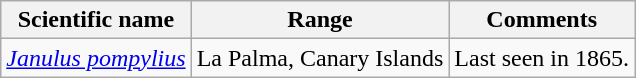<table class="wikitable">
<tr>
<th>Scientific name</th>
<th>Range</th>
<th class="unsortable">Comments</th>
</tr>
<tr>
<td><em><a href='#'>Janulus pompylius</a></em></td>
<td>La Palma, Canary Islands</td>
<td>Last seen in 1865.</td>
</tr>
</table>
